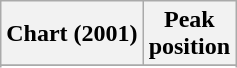<table class="wikitable sortable plainrowheaders" style="text-align:center">
<tr>
<th>Chart (2001)</th>
<th>Peak<br>position</th>
</tr>
<tr>
</tr>
<tr>
</tr>
<tr>
</tr>
</table>
